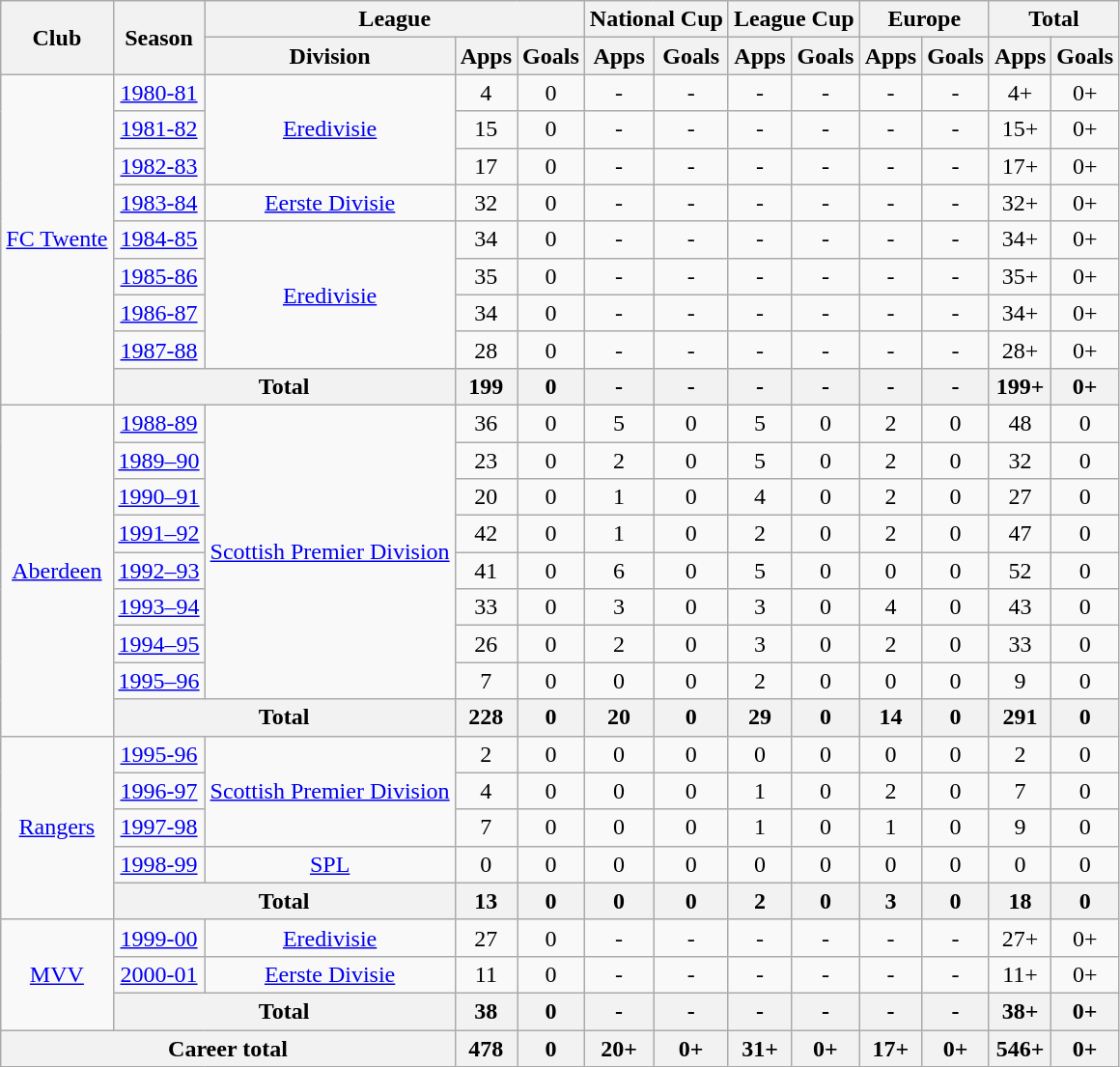<table class="wikitable" style="text-align:center">
<tr>
<th rowspan="2">Club</th>
<th rowspan="2">Season</th>
<th colspan="3">League</th>
<th colspan="2">National Cup</th>
<th colspan="2">League Cup</th>
<th colspan="2">Europe</th>
<th colspan="2">Total</th>
</tr>
<tr>
<th>Division</th>
<th>Apps</th>
<th>Goals</th>
<th>Apps</th>
<th>Goals</th>
<th>Apps</th>
<th>Goals</th>
<th>Apps</th>
<th>Goals</th>
<th>Apps</th>
<th>Goals</th>
</tr>
<tr>
<td rowspan="9"><a href='#'>FC Twente</a></td>
<td><a href='#'>1980-81</a></td>
<td rowspan="3"><a href='#'>Eredivisie</a></td>
<td>4</td>
<td>0</td>
<td>-</td>
<td>-</td>
<td>-</td>
<td>-</td>
<td>-</td>
<td>-</td>
<td>4+</td>
<td>0+</td>
</tr>
<tr>
<td><a href='#'>1981-82</a></td>
<td>15</td>
<td>0</td>
<td>-</td>
<td>-</td>
<td>-</td>
<td>-</td>
<td>-</td>
<td>-</td>
<td>15+</td>
<td>0+</td>
</tr>
<tr>
<td><a href='#'>1982-83</a></td>
<td>17</td>
<td>0</td>
<td>-</td>
<td>-</td>
<td>-</td>
<td>-</td>
<td>-</td>
<td>-</td>
<td>17+</td>
<td>0+</td>
</tr>
<tr>
<td><a href='#'>1983-84</a></td>
<td><a href='#'>Eerste Divisie</a></td>
<td>32</td>
<td>0</td>
<td>-</td>
<td>-</td>
<td>-</td>
<td>-</td>
<td>-</td>
<td>-</td>
<td>32+</td>
<td>0+</td>
</tr>
<tr>
<td><a href='#'>1984-85</a></td>
<td rowspan="4"><a href='#'>Eredivisie</a></td>
<td>34</td>
<td>0</td>
<td>-</td>
<td>-</td>
<td>-</td>
<td>-</td>
<td>-</td>
<td>-</td>
<td>34+</td>
<td>0+</td>
</tr>
<tr>
<td><a href='#'>1985-86</a></td>
<td>35</td>
<td>0</td>
<td>-</td>
<td>-</td>
<td>-</td>
<td>-</td>
<td>-</td>
<td>-</td>
<td>35+</td>
<td>0+</td>
</tr>
<tr>
<td><a href='#'>1986-87</a></td>
<td>34</td>
<td>0</td>
<td>-</td>
<td>-</td>
<td>-</td>
<td>-</td>
<td>-</td>
<td>-</td>
<td>34+</td>
<td>0+</td>
</tr>
<tr>
<td><a href='#'>1987-88</a></td>
<td>28</td>
<td>0</td>
<td>-</td>
<td>-</td>
<td>-</td>
<td>-</td>
<td>-</td>
<td>-</td>
<td>28+</td>
<td>0+</td>
</tr>
<tr>
<th colspan="2">Total</th>
<th>199</th>
<th>0</th>
<th>-</th>
<th>-</th>
<th>-</th>
<th>-</th>
<th>-</th>
<th>-</th>
<th>199+</th>
<th>0+</th>
</tr>
<tr>
<td rowspan="9"><a href='#'>Aberdeen</a></td>
<td><a href='#'>1988-89</a></td>
<td rowspan="8"><a href='#'>Scottish Premier Division</a></td>
<td>36</td>
<td>0</td>
<td>5</td>
<td>0</td>
<td>5</td>
<td>0</td>
<td>2</td>
<td>0</td>
<td>48</td>
<td>0</td>
</tr>
<tr>
<td><a href='#'>1989–90</a></td>
<td>23</td>
<td>0</td>
<td>2</td>
<td>0</td>
<td>5</td>
<td>0</td>
<td>2</td>
<td>0</td>
<td>32</td>
<td>0</td>
</tr>
<tr>
<td><a href='#'>1990–91</a></td>
<td>20</td>
<td>0</td>
<td>1</td>
<td>0</td>
<td>4</td>
<td>0</td>
<td>2</td>
<td>0</td>
<td>27</td>
<td>0</td>
</tr>
<tr>
<td><a href='#'>1991–92</a></td>
<td>42</td>
<td>0</td>
<td>1</td>
<td>0</td>
<td>2</td>
<td>0</td>
<td>2</td>
<td>0</td>
<td>47</td>
<td>0</td>
</tr>
<tr>
<td><a href='#'>1992–93</a></td>
<td>41</td>
<td>0</td>
<td>6</td>
<td>0</td>
<td>5</td>
<td>0</td>
<td>0</td>
<td>0</td>
<td>52</td>
<td>0</td>
</tr>
<tr>
<td><a href='#'>1993–94</a></td>
<td>33</td>
<td>0</td>
<td>3</td>
<td>0</td>
<td>3</td>
<td>0</td>
<td>4</td>
<td>0</td>
<td>43</td>
<td>0</td>
</tr>
<tr>
<td><a href='#'>1994–95</a></td>
<td>26</td>
<td>0</td>
<td>2</td>
<td>0</td>
<td>3</td>
<td>0</td>
<td>2</td>
<td>0</td>
<td>33</td>
<td>0</td>
</tr>
<tr>
<td><a href='#'>1995–96</a></td>
<td>7</td>
<td>0</td>
<td>0</td>
<td>0</td>
<td>2</td>
<td>0</td>
<td>0</td>
<td>0</td>
<td>9</td>
<td>0</td>
</tr>
<tr>
<th colspan="2">Total</th>
<th>228</th>
<th>0</th>
<th>20</th>
<th>0</th>
<th>29</th>
<th>0</th>
<th>14</th>
<th>0</th>
<th>291</th>
<th>0</th>
</tr>
<tr>
<td rowspan="5"><a href='#'>Rangers</a></td>
<td><a href='#'>1995-96</a></td>
<td rowspan="3"><a href='#'>Scottish Premier Division</a></td>
<td>2</td>
<td>0</td>
<td>0</td>
<td>0</td>
<td>0</td>
<td>0</td>
<td>0</td>
<td>0</td>
<td>2</td>
<td>0</td>
</tr>
<tr>
<td><a href='#'>1996-97</a></td>
<td>4</td>
<td>0</td>
<td>0</td>
<td>0</td>
<td>1</td>
<td>0</td>
<td>2</td>
<td>0</td>
<td>7</td>
<td>0</td>
</tr>
<tr>
<td><a href='#'>1997-98</a></td>
<td>7</td>
<td>0</td>
<td>0</td>
<td>0</td>
<td>1</td>
<td>0</td>
<td>1</td>
<td>0</td>
<td>9</td>
<td>0</td>
</tr>
<tr>
<td><a href='#'>1998-99</a></td>
<td><a href='#'>SPL</a></td>
<td>0</td>
<td>0</td>
<td>0</td>
<td>0</td>
<td>0</td>
<td>0</td>
<td>0</td>
<td>0</td>
<td>0</td>
<td>0</td>
</tr>
<tr>
<th colspan="2">Total</th>
<th>13</th>
<th>0</th>
<th>0</th>
<th>0</th>
<th>2</th>
<th>0</th>
<th>3</th>
<th>0</th>
<th>18</th>
<th>0</th>
</tr>
<tr>
<td rowspan="3"><a href='#'>MVV</a></td>
<td><a href='#'>1999-00</a></td>
<td><a href='#'>Eredivisie</a></td>
<td>27</td>
<td>0</td>
<td>-</td>
<td>-</td>
<td>-</td>
<td>-</td>
<td>-</td>
<td>-</td>
<td>27+</td>
<td>0+</td>
</tr>
<tr>
<td><a href='#'>2000-01</a></td>
<td><a href='#'>Eerste Divisie</a></td>
<td>11</td>
<td>0</td>
<td>-</td>
<td>-</td>
<td>-</td>
<td>-</td>
<td>-</td>
<td>-</td>
<td>11+</td>
<td>0+</td>
</tr>
<tr>
<th colspan="2">Total</th>
<th>38</th>
<th>0</th>
<th>-</th>
<th>-</th>
<th>-</th>
<th>-</th>
<th>-</th>
<th>-</th>
<th>38+</th>
<th>0+</th>
</tr>
<tr>
<th colspan="3">Career total</th>
<th>478</th>
<th>0</th>
<th>20+</th>
<th>0+</th>
<th>31+</th>
<th>0+</th>
<th>17+</th>
<th>0+</th>
<th>546+</th>
<th>0+</th>
</tr>
</table>
